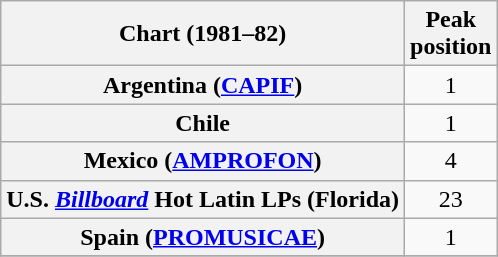<table class="wikitable sortable plainrowheaders" style="text-align:center">
<tr>
<th scope="col">Chart (1981–82)</th>
<th scope="col">Peak<br> position</th>
</tr>
<tr>
<th scope="row">Argentina (<a href='#'>CAPIF</a>)</th>
<td>1</td>
</tr>
<tr>
<th scope="row">Chile</th>
<td>1</td>
</tr>
<tr>
<th scope="row">Mexico (<a href='#'>AMPROFON</a>)</th>
<td>4</td>
</tr>
<tr>
<th scope="row">U.S. <em><a href='#'>Billboard</a></em> Hot Latin LPs (Florida)</th>
<td>23</td>
</tr>
<tr>
<th scope="row">Spain (<a href='#'>PROMUSICAE</a>)</th>
<td>1</td>
</tr>
<tr>
</tr>
</table>
